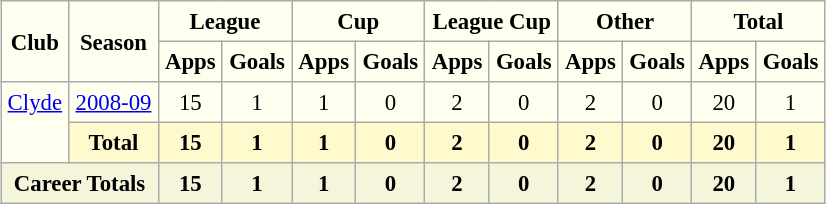<table border=1 align=center cellpadding=4 cellspacing=2 style="background: ivory; font-size: 95%; border: 1px #aaaaaa solid; border-collapse: collapse; clear:center">
<tr>
<th rowspan="2">Club</th>
<th rowspan="2">Season</th>
<th colspan="2">League</th>
<th colspan="2">Cup</th>
<th colspan="2">League Cup</th>
<th colspan="2">Other</th>
<th colspan="2">Total</th>
</tr>
<tr>
<th>Apps</th>
<th>Goals</th>
<th>Apps</th>
<th>Goals</th>
<th>Apps</th>
<th>Goals</th>
<th>Apps</th>
<th>Goals</th>
<th>Apps</th>
<th>Goals</th>
</tr>
<tr align=center>
<td rowspan="2" valign=top><a href='#'>Clyde</a></td>
<td><a href='#'>2008-09</a></td>
<td>15</td>
<td>1</td>
<td>1</td>
<td>0</td>
<td>2</td>
<td>0</td>
<td>2</td>
<td>0</td>
<td>20</td>
<td>1</td>
</tr>
<tr style="background:lemonchiffon">
<th>Total</th>
<th>15</th>
<th>1</th>
<th>1</th>
<th>0</th>
<th>2</th>
<th>0</th>
<th>2</th>
<th>0</th>
<th>20</th>
<th>1</th>
</tr>
<tr style="background:beige">
<th colspan="2">Career Totals</th>
<th>15</th>
<th>1</th>
<th>1</th>
<th>0</th>
<th>2</th>
<th>0</th>
<th>2</th>
<th>0</th>
<th>20</th>
<th>1</th>
</tr>
</table>
